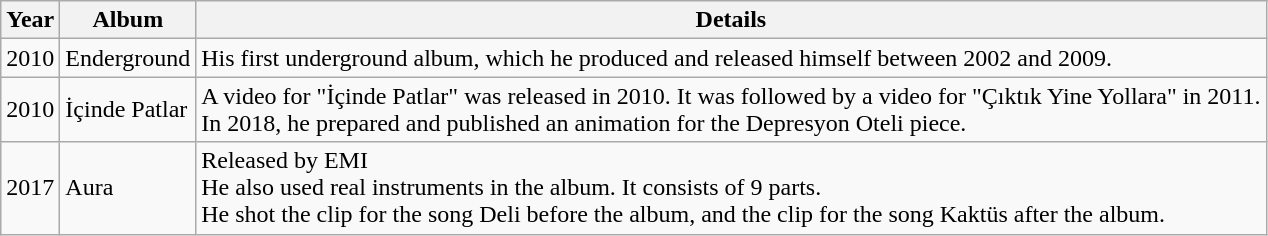<table class="wikitable">
<tr>
<th>Year</th>
<th>Album</th>
<th>Details</th>
</tr>
<tr>
<td>2010</td>
<td>Enderground</td>
<td>His first underground album, which he produced and released himself between 2002 and 2009.</td>
</tr>
<tr>
<td>2010</td>
<td>İçinde Patlar</td>
<td>A video for "İçinde Patlar" was released in 2010. It was followed by a video for "Çıktık Yine Yollara" in 2011.<br>In 2018, he prepared and published an animation for the Depresyon Oteli piece.</td>
</tr>
<tr>
<td>2017</td>
<td>Aura</td>
<td>Released by EMI<br>He also used real instruments in the album. It consists of 9 parts.<br>He shot the clip for the song Deli before the album, and the clip for the song Kaktüs after the album.</td>
</tr>
</table>
